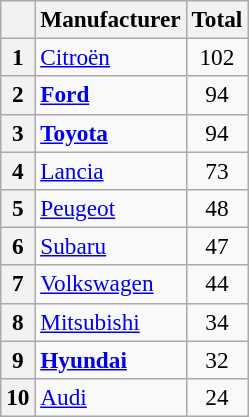<table class="wikitable" style="text-align:center; font-size:97%;">
<tr>
<th></th>
<th>Manufacturer</th>
<th>Total</th>
</tr>
<tr>
<th>1</th>
<td align="left"> <a href='#'>Citroën</a></td>
<td>102</td>
</tr>
<tr>
<th>2</th>
<td align="left"> <strong><a href='#'>Ford</a></strong></td>
<td>94</td>
</tr>
<tr>
<th>3</th>
<td align="left"> <strong><a href='#'>Toyota</a></strong></td>
<td>94</td>
</tr>
<tr>
<th>4</th>
<td align="left"> <a href='#'>Lancia</a></td>
<td>73</td>
</tr>
<tr>
<th>5</th>
<td align="left"> <a href='#'>Peugeot</a></td>
<td>48</td>
</tr>
<tr>
<th>6</th>
<td align="left"> <a href='#'>Subaru</a></td>
<td>47</td>
</tr>
<tr>
<th>7</th>
<td align="left"> <a href='#'>Volkswagen</a></td>
<td>44</td>
</tr>
<tr>
<th>8</th>
<td align="left"> <a href='#'>Mitsubishi</a></td>
<td>34</td>
</tr>
<tr>
<th>9</th>
<td align="left"> <strong><a href='#'>Hyundai</a></strong></td>
<td>32</td>
</tr>
<tr>
<th>10</th>
<td align="left"> <a href='#'>Audi</a></td>
<td>24</td>
</tr>
</table>
